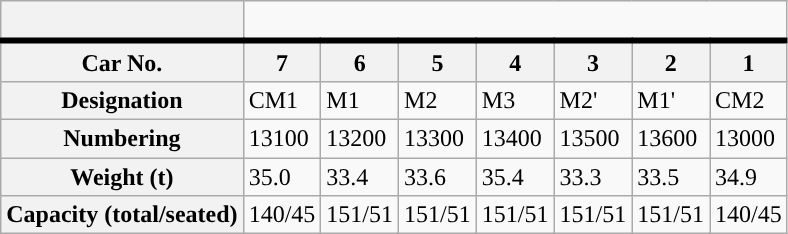<table class="wikitable">
<tr style="border-bottom: 4px solid ">
<th> </th>
<td colspan=7></td>
</tr>
<tr>
<th>Car No.</th>
<th>7</th>
<th>6</th>
<th>5</th>
<th>4</th>
<th>3</th>
<th>2</th>
<th>1</th>
</tr>
<tr>
<th>Designation</th>
<td>CM1</td>
<td>M1</td>
<td>M2</td>
<td>M3</td>
<td>M2'</td>
<td>M1'</td>
<td>CM2</td>
</tr>
<tr>
<th>Numbering</th>
<td>13100</td>
<td>13200</td>
<td>13300</td>
<td>13400</td>
<td>13500</td>
<td>13600</td>
<td>13000</td>
</tr>
<tr>
<th>Weight (t)</th>
<td>35.0</td>
<td>33.4</td>
<td>33.6</td>
<td>35.4</td>
<td>33.3</td>
<td>33.5</td>
<td>34.9</td>
</tr>
<tr>
<th>Capacity (total/seated)</th>
<td>140/45</td>
<td>151/51</td>
<td>151/51</td>
<td>151/51</td>
<td>151/51</td>
<td>151/51</td>
<td>140/45</td>
</tr>
</table>
